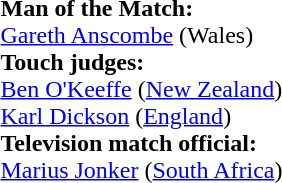<table style="width:100%">
<tr>
<td><br><strong>Man of the Match:</strong>
<br><a href='#'>Gareth Anscombe</a> (Wales)<br><strong>Touch judges:</strong>
<br><a href='#'>Ben O'Keeffe</a> (<a href='#'>New Zealand</a>)
<br><a href='#'>Karl Dickson</a> (<a href='#'>England</a>)
<br><strong>Television match official:</strong>
<br><a href='#'>Marius Jonker</a> (<a href='#'>South Africa</a>)</td>
</tr>
</table>
